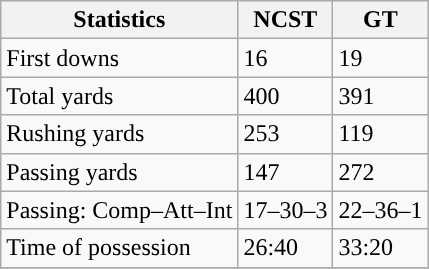<table class="wikitable" style="float: left;">
<tr>
<th>Statistics</th>
<th>NCST</th>
<th>GT</th>
</tr>
<tr>
<td>First downs</td>
<td>16</td>
<td>19</td>
</tr>
<tr>
<td>Total yards</td>
<td>400</td>
<td>391</td>
</tr>
<tr>
<td>Rushing yards</td>
<td>253</td>
<td>119</td>
</tr>
<tr>
<td>Passing yards</td>
<td>147</td>
<td>272</td>
</tr>
<tr>
<td>Passing: Comp–Att–Int</td>
<td>17–30–3</td>
<td>22–36–1</td>
</tr>
<tr>
<td>Time of possession</td>
<td>26:40</td>
<td>33:20</td>
</tr>
<tr>
</tr>
</table>
